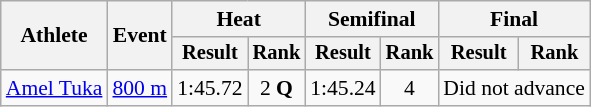<table class="wikitable" style="font-size:90%">
<tr>
<th rowspan="2">Athlete</th>
<th rowspan="2">Event</th>
<th colspan="2">Heat</th>
<th colspan="2">Semifinal</th>
<th colspan="2">Final</th>
</tr>
<tr style="font-size:95%">
<th>Result</th>
<th>Rank</th>
<th>Result</th>
<th>Rank</th>
<th>Result</th>
<th>Rank</th>
</tr>
<tr align=center>
<td align=left><a href='#'>Amel Tuka</a></td>
<td align=left><a href='#'>800 m</a></td>
<td>1:45.72</td>
<td>2 <strong>Q</strong></td>
<td>1:45.24</td>
<td>4</td>
<td colspan=2>Did not advance</td>
</tr>
</table>
